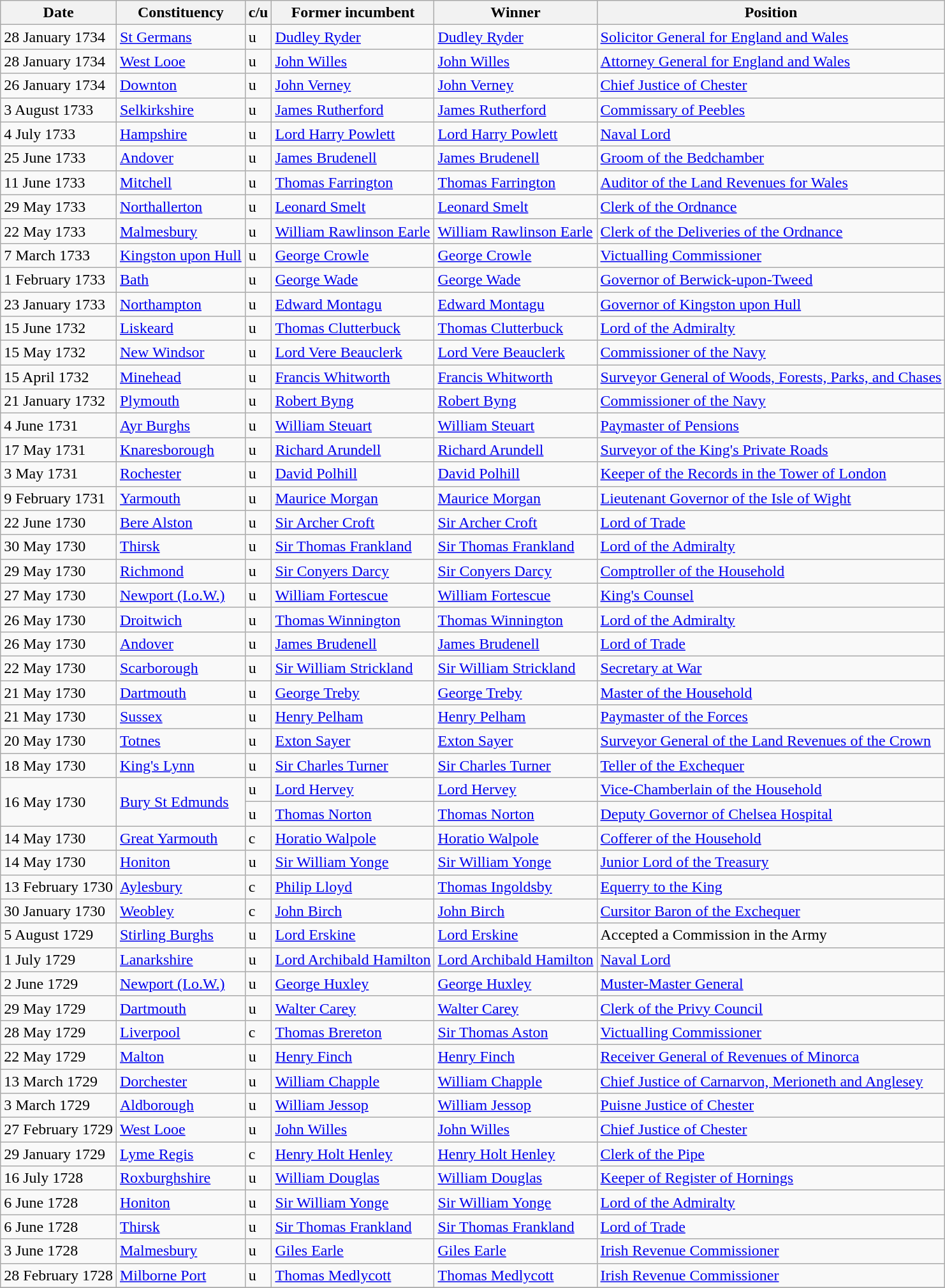<table class="wikitable">
<tr>
<th>Date</th>
<th>Constituency</th>
<th>c/u</th>
<th>Former incumbent</th>
<th>Winner</th>
<th>Position</th>
</tr>
<tr>
<td>28 January 1734</td>
<td><a href='#'>St Germans</a></td>
<td>u</td>
<td><a href='#'>Dudley Ryder</a></td>
<td><a href='#'>Dudley Ryder</a></td>
<td><a href='#'>Solicitor General for England and Wales</a></td>
</tr>
<tr>
<td>28 January 1734</td>
<td><a href='#'>West Looe</a></td>
<td>u</td>
<td><a href='#'>John Willes</a></td>
<td><a href='#'>John Willes</a></td>
<td><a href='#'>Attorney General for England and Wales</a></td>
</tr>
<tr>
<td>26 January 1734</td>
<td><a href='#'>Downton</a></td>
<td>u</td>
<td><a href='#'>John Verney</a></td>
<td><a href='#'>John Verney</a></td>
<td><a href='#'>Chief Justice of Chester</a></td>
</tr>
<tr>
<td>3 August 1733</td>
<td><a href='#'>Selkirkshire</a></td>
<td>u</td>
<td><a href='#'>James Rutherford</a></td>
<td><a href='#'>James Rutherford</a></td>
<td><a href='#'>Commissary of Peebles</a></td>
</tr>
<tr>
<td>4 July 1733</td>
<td><a href='#'>Hampshire</a></td>
<td>u</td>
<td><a href='#'>Lord Harry Powlett</a></td>
<td><a href='#'>Lord Harry Powlett</a></td>
<td><a href='#'>Naval Lord</a></td>
</tr>
<tr>
<td>25 June 1733</td>
<td><a href='#'>Andover</a></td>
<td>u</td>
<td><a href='#'>James Brudenell</a></td>
<td><a href='#'>James Brudenell</a></td>
<td><a href='#'>Groom of the Bedchamber</a></td>
</tr>
<tr>
<td>11 June 1733</td>
<td><a href='#'>Mitchell</a></td>
<td>u</td>
<td><a href='#'>Thomas Farrington</a></td>
<td><a href='#'>Thomas Farrington</a></td>
<td><a href='#'>Auditor of the Land Revenues for Wales</a></td>
</tr>
<tr>
<td>29 May 1733</td>
<td><a href='#'>Northallerton</a></td>
<td>u</td>
<td><a href='#'>Leonard Smelt</a></td>
<td><a href='#'>Leonard Smelt</a></td>
<td><a href='#'>Clerk of the Ordnance</a></td>
</tr>
<tr>
<td>22 May 1733</td>
<td><a href='#'>Malmesbury</a></td>
<td>u</td>
<td><a href='#'>William Rawlinson Earle</a></td>
<td><a href='#'>William Rawlinson Earle</a></td>
<td><a href='#'>Clerk of the Deliveries of the Ordnance</a></td>
</tr>
<tr>
<td>7 March 1733</td>
<td><a href='#'>Kingston upon Hull</a></td>
<td>u</td>
<td><a href='#'>George Crowle</a></td>
<td><a href='#'>George Crowle</a></td>
<td><a href='#'>Victualling Commissioner</a></td>
</tr>
<tr>
<td>1 February 1733</td>
<td><a href='#'>Bath</a></td>
<td>u</td>
<td><a href='#'>George Wade</a></td>
<td><a href='#'>George Wade</a></td>
<td><a href='#'>Governor of Berwick-upon-Tweed</a></td>
</tr>
<tr>
<td>23 January 1733</td>
<td><a href='#'>Northampton</a></td>
<td>u</td>
<td><a href='#'>Edward Montagu</a></td>
<td><a href='#'>Edward Montagu</a></td>
<td><a href='#'>Governor of Kingston upon Hull</a></td>
</tr>
<tr>
<td>15 June 1732</td>
<td><a href='#'>Liskeard</a></td>
<td>u</td>
<td><a href='#'>Thomas Clutterbuck</a></td>
<td><a href='#'>Thomas Clutterbuck</a></td>
<td><a href='#'>Lord of the Admiralty</a></td>
</tr>
<tr>
<td>15 May 1732</td>
<td><a href='#'>New Windsor</a></td>
<td>u</td>
<td><a href='#'>Lord Vere Beauclerk</a></td>
<td><a href='#'>Lord Vere Beauclerk</a></td>
<td><a href='#'>Commissioner of the Navy</a></td>
</tr>
<tr>
<td>15 April 1732</td>
<td><a href='#'>Minehead</a></td>
<td>u</td>
<td><a href='#'>Francis Whitworth</a></td>
<td><a href='#'>Francis Whitworth</a></td>
<td><a href='#'>Surveyor General of Woods, Forests, Parks, and Chases</a></td>
</tr>
<tr>
<td>21 January 1732</td>
<td><a href='#'>Plymouth</a></td>
<td>u</td>
<td><a href='#'>Robert Byng</a></td>
<td><a href='#'>Robert Byng</a></td>
<td><a href='#'>Commissioner of the Navy</a></td>
</tr>
<tr>
<td>4 June 1731</td>
<td><a href='#'>Ayr Burghs</a></td>
<td>u</td>
<td><a href='#'>William Steuart</a></td>
<td><a href='#'>William Steuart</a></td>
<td><a href='#'>Paymaster of Pensions</a></td>
</tr>
<tr>
<td>17 May 1731</td>
<td><a href='#'>Knaresborough</a></td>
<td>u</td>
<td><a href='#'>Richard Arundell</a></td>
<td><a href='#'>Richard Arundell</a></td>
<td><a href='#'>Surveyor of the King's Private Roads</a></td>
</tr>
<tr>
<td>3 May 1731</td>
<td><a href='#'>Rochester</a></td>
<td>u</td>
<td><a href='#'>David Polhill</a></td>
<td><a href='#'>David Polhill</a></td>
<td><a href='#'>Keeper of the Records in the Tower of London</a></td>
</tr>
<tr>
<td>9 February 1731</td>
<td><a href='#'>Yarmouth</a></td>
<td>u</td>
<td><a href='#'>Maurice Morgan</a></td>
<td><a href='#'>Maurice Morgan</a></td>
<td><a href='#'>Lieutenant Governor of the Isle of Wight</a></td>
</tr>
<tr>
<td>22 June 1730</td>
<td><a href='#'>Bere Alston</a></td>
<td>u</td>
<td><a href='#'>Sir Archer Croft</a></td>
<td><a href='#'>Sir Archer Croft</a></td>
<td><a href='#'>Lord of Trade</a></td>
</tr>
<tr>
<td>30 May 1730</td>
<td><a href='#'>Thirsk</a></td>
<td>u</td>
<td><a href='#'>Sir Thomas Frankland</a></td>
<td><a href='#'>Sir Thomas Frankland</a></td>
<td><a href='#'>Lord of the Admiralty</a></td>
</tr>
<tr>
<td>29 May 1730</td>
<td><a href='#'>Richmond</a></td>
<td>u</td>
<td><a href='#'>Sir Conyers Darcy</a></td>
<td><a href='#'>Sir Conyers Darcy</a></td>
<td><a href='#'>Comptroller of the Household</a></td>
</tr>
<tr>
<td>27 May 1730</td>
<td><a href='#'>Newport (I.o.W.)</a></td>
<td>u</td>
<td><a href='#'>William Fortescue</a></td>
<td><a href='#'>William Fortescue</a></td>
<td><a href='#'>King's Counsel</a></td>
</tr>
<tr>
<td>26 May 1730</td>
<td><a href='#'>Droitwich</a></td>
<td>u</td>
<td><a href='#'>Thomas Winnington</a></td>
<td><a href='#'>Thomas Winnington</a></td>
<td><a href='#'>Lord of the Admiralty</a></td>
</tr>
<tr>
<td>26 May 1730</td>
<td><a href='#'>Andover</a></td>
<td>u</td>
<td><a href='#'>James Brudenell</a></td>
<td><a href='#'>James Brudenell</a></td>
<td><a href='#'>Lord of Trade</a></td>
</tr>
<tr>
<td>22 May 1730</td>
<td><a href='#'>Scarborough</a></td>
<td>u</td>
<td><a href='#'>Sir William Strickland</a></td>
<td><a href='#'>Sir William Strickland</a></td>
<td><a href='#'>Secretary at War</a></td>
</tr>
<tr>
<td>21 May 1730</td>
<td><a href='#'>Dartmouth</a></td>
<td>u</td>
<td><a href='#'>George Treby</a></td>
<td><a href='#'>George Treby</a></td>
<td><a href='#'>Master of the Household</a></td>
</tr>
<tr>
<td>21 May 1730</td>
<td><a href='#'>Sussex</a></td>
<td>u</td>
<td><a href='#'>Henry Pelham</a></td>
<td><a href='#'>Henry Pelham</a></td>
<td><a href='#'>Paymaster of the Forces</a></td>
</tr>
<tr>
<td>20 May 1730</td>
<td><a href='#'>Totnes</a></td>
<td>u</td>
<td><a href='#'>Exton Sayer</a></td>
<td><a href='#'>Exton Sayer</a></td>
<td><a href='#'>Surveyor General of the Land Revenues of the Crown</a></td>
</tr>
<tr>
<td>18 May 1730</td>
<td><a href='#'>King's Lynn</a></td>
<td>u</td>
<td><a href='#'>Sir Charles Turner</a></td>
<td><a href='#'>Sir Charles Turner</a></td>
<td><a href='#'>Teller of the Exchequer</a></td>
</tr>
<tr>
<td rowspan=2>16 May 1730</td>
<td rowspan=2><a href='#'>Bury St Edmunds</a></td>
<td>u</td>
<td><a href='#'>Lord Hervey</a></td>
<td><a href='#'>Lord Hervey</a></td>
<td><a href='#'>Vice-Chamberlain of the Household</a></td>
</tr>
<tr>
<td>u</td>
<td><a href='#'>Thomas Norton</a></td>
<td><a href='#'>Thomas Norton</a></td>
<td><a href='#'>Deputy Governor of Chelsea Hospital</a></td>
</tr>
<tr>
<td>14 May 1730</td>
<td><a href='#'>Great Yarmouth</a></td>
<td>c</td>
<td><a href='#'>Horatio Walpole</a></td>
<td><a href='#'>Horatio Walpole</a></td>
<td><a href='#'>Cofferer of the Household</a></td>
</tr>
<tr>
<td>14 May 1730</td>
<td><a href='#'>Honiton</a></td>
<td>u</td>
<td><a href='#'>Sir William Yonge</a></td>
<td><a href='#'>Sir William Yonge</a></td>
<td><a href='#'>Junior Lord of the Treasury</a></td>
</tr>
<tr>
<td>13 February 1730</td>
<td><a href='#'>Aylesbury</a></td>
<td>c</td>
<td><a href='#'>Philip Lloyd</a></td>
<td><a href='#'>Thomas Ingoldsby</a></td>
<td><a href='#'>Equerry to the King</a></td>
</tr>
<tr>
<td>30 January 1730</td>
<td><a href='#'>Weobley</a></td>
<td>c</td>
<td><a href='#'>John Birch</a></td>
<td><a href='#'>John Birch</a></td>
<td><a href='#'>Cursitor Baron of the Exchequer</a></td>
</tr>
<tr>
<td>5 August 1729</td>
<td><a href='#'>Stirling Burghs</a></td>
<td>u</td>
<td><a href='#'>Lord Erskine</a></td>
<td><a href='#'>Lord Erskine</a></td>
<td>Accepted a Commission in the Army</td>
</tr>
<tr>
<td>1 July 1729</td>
<td><a href='#'>Lanarkshire</a></td>
<td>u</td>
<td><a href='#'>Lord Archibald Hamilton</a></td>
<td><a href='#'>Lord Archibald Hamilton</a></td>
<td><a href='#'>Naval Lord</a></td>
</tr>
<tr>
<td>2 June 1729</td>
<td><a href='#'>Newport (I.o.W.)</a></td>
<td>u</td>
<td><a href='#'>George Huxley</a></td>
<td><a href='#'>George Huxley</a></td>
<td><a href='#'>Muster-Master General</a></td>
</tr>
<tr>
<td>29 May 1729</td>
<td><a href='#'>Dartmouth</a></td>
<td>u</td>
<td><a href='#'>Walter Carey</a></td>
<td><a href='#'>Walter Carey</a></td>
<td><a href='#'>Clerk of the Privy Council</a></td>
</tr>
<tr>
<td>28 May 1729</td>
<td><a href='#'>Liverpool</a></td>
<td>c</td>
<td><a href='#'>Thomas Brereton</a></td>
<td><a href='#'>Sir Thomas Aston</a></td>
<td><a href='#'>Victualling Commissioner</a></td>
</tr>
<tr>
<td>22 May 1729</td>
<td><a href='#'>Malton</a></td>
<td>u</td>
<td><a href='#'>Henry Finch</a></td>
<td><a href='#'>Henry Finch</a></td>
<td><a href='#'>Receiver General of Revenues of Minorca</a></td>
</tr>
<tr>
<td>13 March 1729</td>
<td><a href='#'>Dorchester</a></td>
<td>u</td>
<td><a href='#'>William Chapple</a></td>
<td><a href='#'>William Chapple</a></td>
<td><a href='#'>Chief Justice of Carnarvon, Merioneth and Anglesey</a></td>
</tr>
<tr>
<td>3 March 1729</td>
<td><a href='#'>Aldborough</a></td>
<td>u</td>
<td><a href='#'>William Jessop</a></td>
<td><a href='#'>William Jessop</a></td>
<td><a href='#'>Puisne Justice of Chester</a></td>
</tr>
<tr>
<td>27 February 1729</td>
<td><a href='#'>West Looe</a></td>
<td>u</td>
<td><a href='#'>John Willes</a></td>
<td><a href='#'>John Willes</a></td>
<td><a href='#'>Chief Justice of Chester</a></td>
</tr>
<tr>
<td>29 January 1729</td>
<td><a href='#'>Lyme Regis</a></td>
<td>c</td>
<td><a href='#'>Henry Holt Henley</a></td>
<td><a href='#'>Henry Holt Henley</a></td>
<td><a href='#'>Clerk of the Pipe</a></td>
</tr>
<tr>
<td>16 July 1728</td>
<td><a href='#'>Roxburghshire</a></td>
<td>u</td>
<td><a href='#'>William Douglas</a></td>
<td><a href='#'>William Douglas</a></td>
<td><a href='#'>Keeper of Register of Hornings</a></td>
</tr>
<tr>
<td>6 June 1728</td>
<td><a href='#'>Honiton</a></td>
<td>u</td>
<td><a href='#'>Sir William Yonge</a></td>
<td><a href='#'>Sir William Yonge</a></td>
<td><a href='#'>Lord of the Admiralty</a></td>
</tr>
<tr>
<td>6 June 1728</td>
<td><a href='#'>Thirsk</a></td>
<td>u</td>
<td><a href='#'>Sir Thomas Frankland</a></td>
<td><a href='#'>Sir Thomas Frankland</a></td>
<td><a href='#'>Lord of Trade</a></td>
</tr>
<tr>
<td>3 June 1728</td>
<td><a href='#'>Malmesbury</a></td>
<td>u</td>
<td><a href='#'>Giles Earle</a></td>
<td><a href='#'>Giles Earle</a></td>
<td><a href='#'>Irish Revenue Commissioner</a></td>
</tr>
<tr>
<td>28 February 1728</td>
<td><a href='#'>Milborne Port</a></td>
<td>u</td>
<td><a href='#'>Thomas Medlycott</a></td>
<td><a href='#'>Thomas Medlycott</a></td>
<td><a href='#'>Irish Revenue Commissioner</a></td>
</tr>
<tr>
</tr>
</table>
